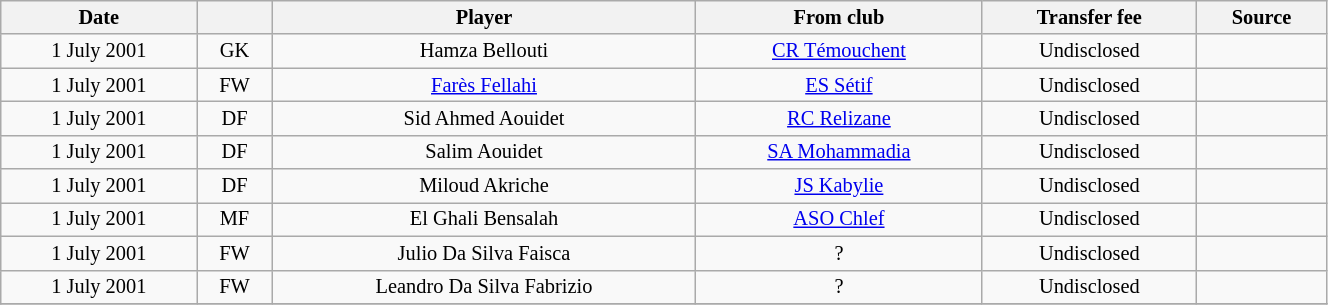<table class="wikitable sortable" style="width:70%; text-align:center; font-size:85%; text-align:centre;">
<tr>
<th><strong>Date</strong></th>
<th><strong></strong></th>
<th><strong>Player</strong></th>
<th><strong>From club</strong></th>
<th><strong>Transfer fee</strong></th>
<th><strong>Source</strong></th>
</tr>
<tr>
<td>1 July 2001</td>
<td>GK</td>
<td> Hamza Bellouti</td>
<td><a href='#'>CR Témouchent</a></td>
<td>Undisclosed</td>
<td></td>
</tr>
<tr>
<td>1 July 2001</td>
<td>FW</td>
<td> <a href='#'>Farès Fellahi</a></td>
<td><a href='#'>ES Sétif</a></td>
<td>Undisclosed</td>
<td></td>
</tr>
<tr>
<td>1 July 2001</td>
<td>DF</td>
<td> Sid Ahmed Aouidet</td>
<td><a href='#'>RC Relizane</a></td>
<td>Undisclosed</td>
<td></td>
</tr>
<tr>
<td>1 July 2001</td>
<td>DF</td>
<td> Salim Aouidet</td>
<td><a href='#'>SA Mohammadia</a></td>
<td>Undisclosed</td>
<td></td>
</tr>
<tr>
<td>1 July 2001</td>
<td>DF</td>
<td> Miloud Akriche</td>
<td><a href='#'>JS Kabylie</a></td>
<td>Undisclosed</td>
<td></td>
</tr>
<tr>
<td>1 July 2001</td>
<td>MF</td>
<td> El Ghali Bensalah</td>
<td><a href='#'>ASO Chlef</a></td>
<td>Undisclosed</td>
<td></td>
</tr>
<tr>
<td>1 July 2001</td>
<td>FW</td>
<td> Julio Da Silva Faisca</td>
<td> ?</td>
<td>Undisclosed</td>
<td></td>
</tr>
<tr>
<td>1 July 2001</td>
<td>FW</td>
<td> Leandro Da Silva Fabrizio</td>
<td> ?</td>
<td>Undisclosed</td>
<td></td>
</tr>
<tr>
</tr>
</table>
